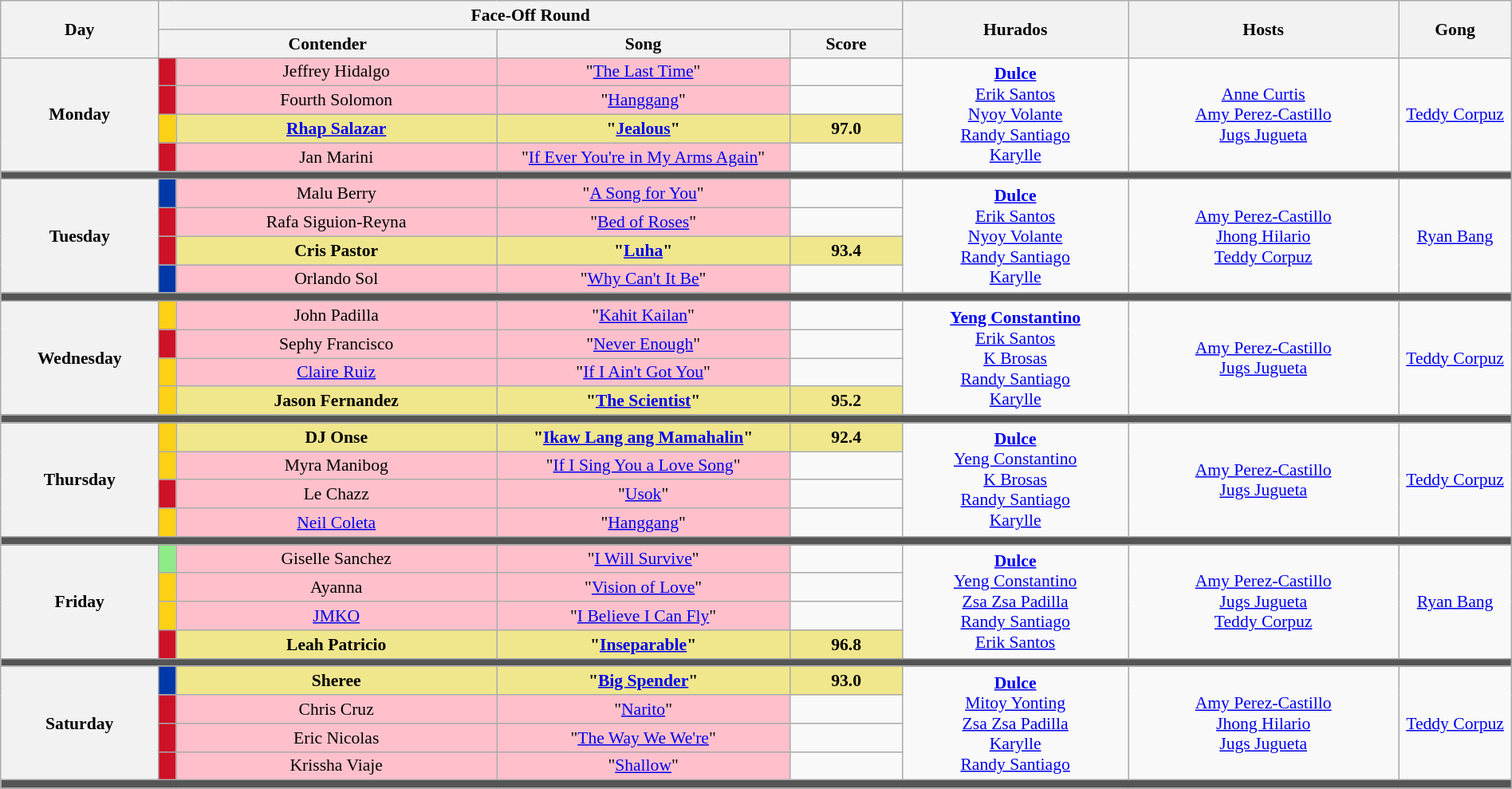<table class="wikitable mw-collapsible mw-collapsed" style="text-align:center; font-size:90%; width:100%;">
<tr>
<th rowspan="2" width="07%">Day</th>
<th colspan="4">Face-Off Round</th>
<th rowspan="2" width="10%">Hurados</th>
<th rowspan="2" width="12%">Hosts</th>
<th rowspan="2" width="05%">Gong</th>
</tr>
<tr>
<th width="15%"  colspan=2>Contender</th>
<th width="13%">Song</th>
<th width="05%">Score</th>
</tr>
<tr>
<th rowspan="4">Monday<br><small></small></th>
<th style="background-color:#CE1126;"></th>
<td style="background:pink;">Jeffrey Hidalgo</td>
<td style="background:pink;">"<a href='#'>The Last Time</a>"</td>
<td></td>
<td rowspan="4"><strong><a href='#'>Dulce</a></strong><br><a href='#'>Erik Santos</a><br><a href='#'>Nyoy Volante</a><br><a href='#'>Randy Santiago</a><br><a href='#'>Karylle</a></td>
<td rowspan="4"><a href='#'>Anne Curtis</a><br><a href='#'>Amy Perez-Castillo</a><br><a href='#'>Jugs Jugueta</a></td>
<td rowspan="4"><a href='#'>Teddy Corpuz</a></td>
</tr>
<tr>
<th style="background-color:#CE1126;"></th>
<td style="background:pink;">Fourth Solomon</td>
<td style="background:pink;">"<a href='#'>Hanggang</a>"</td>
<td></td>
</tr>
<tr>
<th style="background-color:#FCD116;"></th>
<td style="background:khaki;"><strong><a href='#'>Rhap Salazar</a></strong></td>
<td style="background:khaki;"><strong>"<a href='#'>Jealous</a>"</strong></td>
<td style="background:khaki;"><strong>97.0</strong></td>
</tr>
<tr>
<th style="background-color:#CE1126;"></th>
<td style="background:pink;">Jan Marini</td>
<td style="background:pink;">"<a href='#'>If Ever You're in My Arms Again</a>"</td>
<td></td>
</tr>
<tr>
<th colspan="12" style="background:#555;"></th>
</tr>
<tr>
<th rowspan="4">Tuesday<br><small></small></th>
<th style="background-color:#0038A8;"></th>
<td style="background:pink;">Malu Berry</td>
<td style="background:pink;">"<a href='#'>A Song for You</a>"</td>
<td></td>
<td rowspan="4"><strong><a href='#'>Dulce</a></strong><br><a href='#'>Erik Santos</a><br><a href='#'>Nyoy Volante</a><br><a href='#'>Randy Santiago</a><br><a href='#'>Karylle</a></td>
<td rowspan="4"><a href='#'>Amy Perez-Castillo</a><br><a href='#'>Jhong Hilario</a><br><a href='#'>Teddy Corpuz</a></td>
<td rowspan="4"><a href='#'>Ryan Bang</a></td>
</tr>
<tr>
<th style="background-color:#CE1126;"></th>
<td style="background:pink;">Rafa Siguion-Reyna</td>
<td style="background:pink;">"<a href='#'>Bed of Roses</a>"</td>
<td></td>
</tr>
<tr>
<th style="background-color:#CE1126;"></th>
<td style="background:khaki;"><strong>Cris Pastor</strong></td>
<td style="background:khaki;"><strong>"<a href='#'>Luha</a>"</strong></td>
<td style="background:khaki;"><strong>93.4</strong></td>
</tr>
<tr>
<th style="background-color:#0038A8;"></th>
<td style="background:pink;">Orlando Sol</td>
<td style="background:pink;">"<a href='#'>Why Can't It Be</a>"</td>
<td></td>
</tr>
<tr>
<th colspan="12" style="background:#555;"></th>
</tr>
<tr>
<th rowspan="4">Wednesday<br><small></small></th>
<th style="background-color:#FCD116;"></th>
<td style="background:pink;">John Padilla</td>
<td style="background:pink;">"<a href='#'>Kahit Kailan</a>"</td>
<td></td>
<td rowspan="4"><strong><a href='#'>Yeng Constantino</a></strong><br><a href='#'>Erik Santos</a><br><a href='#'>K Brosas</a><br><a href='#'>Randy Santiago</a><br><a href='#'>Karylle</a></td>
<td rowspan="4"><a href='#'>Amy Perez-Castillo</a><br><a href='#'>Jugs Jugueta</a></td>
<td rowspan="4"><a href='#'>Teddy Corpuz</a></td>
</tr>
<tr>
<th style="background-color:#CE1126;"></th>
<td style="background:pink;">Sephy Francisco</td>
<td style="background:pink;">"<a href='#'>Never Enough</a>"</td>
<td></td>
</tr>
<tr>
<th style="background-color:#FCD116;"></th>
<td style="background:pink;"><a href='#'>Claire Ruiz</a></td>
<td style="background:pink;">"<a href='#'>If I Ain't Got You</a>"</td>
<td></td>
</tr>
<tr>
<th style="background-color:#FCD116;"></th>
<td style="background:khaki;"><strong>Jason Fernandez</strong></td>
<td style="background:khaki;"><strong>"<a href='#'>The Scientist</a>"</strong></td>
<td style="background:khaki;"><strong>95.2</strong></td>
</tr>
<tr>
<th colspan="12" style="background:#555;"></th>
</tr>
<tr>
<th rowspan="4">Thursday<br><small></small></th>
<th style="background-color:#FCD116;"></th>
<td style="background:khaki;"><strong>DJ Onse</strong></td>
<td style="background:khaki;"><strong>"<a href='#'>Ikaw Lang ang Mamahalin</a>"</strong></td>
<td style="background:khaki;"><strong>92.4</strong></td>
<td rowspan="4"><strong><a href='#'>Dulce</a></strong><br><a href='#'>Yeng Constantino</a><br><a href='#'>K Brosas</a><br><a href='#'>Randy Santiago</a><br><a href='#'>Karylle</a></td>
<td rowspan="4"><a href='#'>Amy Perez-Castillo</a><br><a href='#'>Jugs Jugueta</a></td>
<td rowspan="4"><a href='#'>Teddy Corpuz</a></td>
</tr>
<tr>
<th style="background-color:#FCD116;"></th>
<td style="background:pink;">Myra Manibog</td>
<td style="background:pink;">"<a href='#'>If I Sing You a Love Song</a>"</td>
<td></td>
</tr>
<tr>
<th style="background-color:#CE1126;"></th>
<td style="background:pink;">Le Chazz</td>
<td style="background:pink;">"<a href='#'>Usok</a>"</td>
<td></td>
</tr>
<tr>
<th style="background-color:#FCD116;"></th>
<td style="background:pink;"><a href='#'>Neil Coleta</a></td>
<td style="background:pink;">"<a href='#'>Hanggang</a>"</td>
<td></td>
</tr>
<tr>
<th colspan="12" style="background:#555;"></th>
</tr>
<tr>
<th rowspan="4">Friday<br><small></small></th>
<th style="background-color:#8deb87;"></th>
<td style="background:pink;">Giselle Sanchez</td>
<td style="background:pink;">"<a href='#'>I Will Survive</a>"</td>
<td></td>
<td rowspan="4"><strong><a href='#'>Dulce</a></strong><br><a href='#'>Yeng Constantino</a><br><a href='#'>Zsa Zsa Padilla</a><br><a href='#'>Randy Santiago</a><br><a href='#'>Erik Santos</a></td>
<td rowspan="4"><a href='#'>Amy Perez-Castillo</a><br><a href='#'>Jugs Jugueta</a><br><a href='#'>Teddy Corpuz</a></td>
<td rowspan="4"><a href='#'>Ryan Bang</a></td>
</tr>
<tr>
<th style="background-color:#FCD116;"></th>
<td style="background:pink;">Ayanna</td>
<td style="background:pink;">"<a href='#'>Vision of Love</a>"</td>
<td></td>
</tr>
<tr>
<th style="background-color:#FCD116;"></th>
<td style="background:pink;"><a href='#'>JMKO</a></td>
<td style="background:pink;">"<a href='#'>I Believe I Can Fly</a>"</td>
<td></td>
</tr>
<tr>
<th style="background-color:#CE1126;"></th>
<td style="background:khaki;"><strong>Leah Patricio</strong></td>
<td style="background:khaki;"><strong>"<a href='#'>Inseparable</a>"</strong></td>
<td style="background:khaki;"><strong>96.8</strong></td>
</tr>
<tr>
<th colspan="12" style="background:#555;"></th>
</tr>
<tr>
<th rowspan="4">Saturday<br><small></small></th>
<th style="background-color:#0038A8;"></th>
<td style="background:khaki;"><strong>Sheree</strong></td>
<td style="background: khaki;"><strong>"<a href='#'>Big Spender</a>"</strong></td>
<td style="background:khaki;"><strong>93.0</strong></td>
<td rowspan="4"><strong><a href='#'>Dulce</a></strong><br><a href='#'>Mitoy Yonting</a><br><a href='#'>Zsa Zsa Padilla</a><br><a href='#'>Karylle</a><br><a href='#'>Randy Santiago</a></td>
<td rowspan="4"><a href='#'>Amy Perez-Castillo</a><br><a href='#'>Jhong Hilario</a><br><a href='#'>Jugs Jugueta</a></td>
<td rowspan="4"><a href='#'>Teddy Corpuz</a></td>
</tr>
<tr>
<th style="background-color:#CE1126;"></th>
<td style="background:pink;">Chris Cruz</td>
<td style="background:pink;">"<a href='#'>Narito</a>"</td>
<td></td>
</tr>
<tr>
<th style="background-color:#CE1126;"></th>
<td style="background:pink;">Eric Nicolas</td>
<td style="background:pink;">"<a href='#'>The Way We We're</a>"</td>
<td></td>
</tr>
<tr>
<th style="background-color:#CE1126;"></th>
<td style="background:pink;">Krissha Viaje</td>
<td style="background:pink;">"<a href='#'>Shallow</a>"</td>
<td></td>
</tr>
<tr>
<th colspan="12" style="background:#555;"></th>
</tr>
</table>
